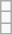<table class="wikitable">
<tr>
<td></td>
</tr>
<tr>
<td></td>
</tr>
<tr>
<td></td>
</tr>
</table>
